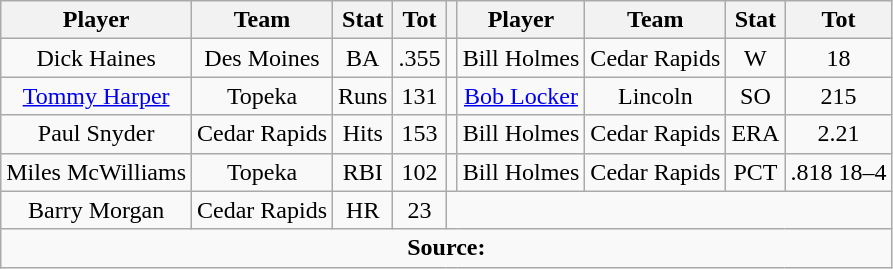<table class="wikitable" style="text-align:center">
<tr>
<th>Player</th>
<th>Team</th>
<th>Stat</th>
<th>Tot</th>
<th></th>
<th>Player</th>
<th>Team</th>
<th>Stat</th>
<th>Tot</th>
</tr>
<tr>
<td>Dick Haines</td>
<td>Des Moines</td>
<td>BA</td>
<td>.355</td>
<td></td>
<td>Bill Holmes</td>
<td>Cedar Rapids</td>
<td>W</td>
<td>18</td>
</tr>
<tr>
<td><a href='#'>Tommy Harper</a></td>
<td>Topeka</td>
<td>Runs</td>
<td>131</td>
<td></td>
<td><a href='#'>Bob Locker</a></td>
<td>Lincoln</td>
<td>SO</td>
<td>215</td>
</tr>
<tr>
<td>Paul Snyder</td>
<td>Cedar Rapids</td>
<td>Hits</td>
<td>153</td>
<td></td>
<td>Bill Holmes</td>
<td>Cedar Rapids</td>
<td>ERA</td>
<td>2.21</td>
</tr>
<tr>
<td>Miles McWilliams</td>
<td>Topeka</td>
<td>RBI</td>
<td>102</td>
<td></td>
<td>Bill Holmes</td>
<td>Cedar Rapids</td>
<td>PCT</td>
<td>.818 18–4</td>
</tr>
<tr>
<td>Barry Morgan</td>
<td>Cedar Rapids</td>
<td>HR</td>
<td>23</td>
</tr>
<tr>
<td colspan="9" style="text-align: center;"><strong>Source:</strong></td>
</tr>
</table>
